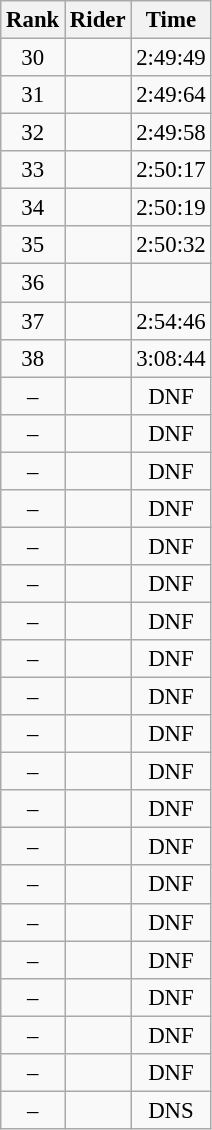<table class="wikitable" style="font-size:95%; text-align:center;">
<tr>
<th>Rank</th>
<th>Rider</th>
<th>Time</th>
</tr>
<tr>
<td>30</td>
<td align=left></td>
<td>2:49:49</td>
</tr>
<tr>
<td>31</td>
<td align=left></td>
<td>2:49:64</td>
</tr>
<tr>
<td>32</td>
<td align=left></td>
<td>2:49:58</td>
</tr>
<tr>
<td>33</td>
<td align=left></td>
<td>2:50:17</td>
</tr>
<tr>
<td>34</td>
<td align=left></td>
<td>2:50:19</td>
</tr>
<tr>
<td>35</td>
<td align=left></td>
<td>2:50:32</td>
</tr>
<tr>
<td>36</td>
<td align=left></td>
<td></td>
</tr>
<tr>
<td>37</td>
<td align=left></td>
<td>2:54:46</td>
</tr>
<tr>
<td>38</td>
<td align=left></td>
<td>3:08:44</td>
</tr>
<tr>
<td>–</td>
<td align=left></td>
<td>DNF</td>
</tr>
<tr>
<td>–</td>
<td align=left></td>
<td>DNF</td>
</tr>
<tr>
<td>–</td>
<td align=left></td>
<td>DNF</td>
</tr>
<tr>
<td>–</td>
<td align=left></td>
<td>DNF</td>
</tr>
<tr>
<td>–</td>
<td align=left></td>
<td>DNF</td>
</tr>
<tr>
<td>–</td>
<td align=left></td>
<td>DNF</td>
</tr>
<tr>
<td>–</td>
<td align=left></td>
<td>DNF</td>
</tr>
<tr>
<td>–</td>
<td align=left></td>
<td>DNF</td>
</tr>
<tr>
<td>–</td>
<td align=left></td>
<td>DNF</td>
</tr>
<tr>
<td>–</td>
<td align=left></td>
<td>DNF</td>
</tr>
<tr>
<td>–</td>
<td align=left></td>
<td>DNF</td>
</tr>
<tr>
<td>–</td>
<td align=left></td>
<td>DNF</td>
</tr>
<tr>
<td>–</td>
<td align=left></td>
<td>DNF</td>
</tr>
<tr>
<td>–</td>
<td align=left></td>
<td>DNF</td>
</tr>
<tr>
<td>–</td>
<td align=left></td>
<td>DNF</td>
</tr>
<tr>
<td>–</td>
<td align=left></td>
<td>DNF</td>
</tr>
<tr>
<td>–</td>
<td align=left></td>
<td>DNF</td>
</tr>
<tr>
<td>–</td>
<td align=left></td>
<td>DNF</td>
</tr>
<tr>
<td>–</td>
<td align=left></td>
<td>DNF</td>
</tr>
<tr>
<td>–</td>
<td align=left></td>
<td>DNS</td>
</tr>
</table>
